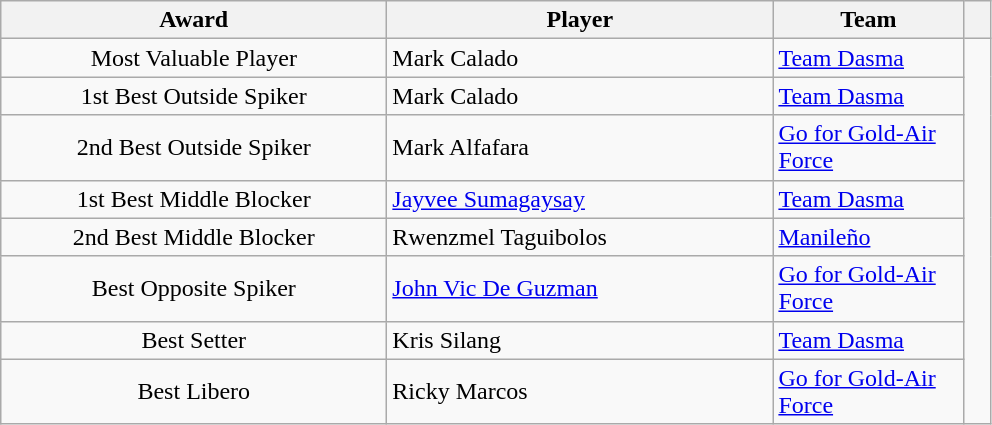<table class="wikitable">
<tr>
<th width=250>Award</th>
<th width=250>Player</th>
<th width=120>Team</th>
<th width=10></th>
</tr>
<tr>
<td style="text-align:center">Most Valuable Player</td>
<td>Mark Calado</td>
<td><a href='#'>Team Dasma</a></td>
<td rowspan="8"></td>
</tr>
<tr>
<td style="text-align:center">1st Best Outside Spiker</td>
<td>Mark Calado</td>
<td><a href='#'>Team Dasma</a></td>
</tr>
<tr>
<td style="text-align:center">2nd Best Outside Spiker</td>
<td>Mark Alfafara</td>
<td><a href='#'>Go for Gold-Air Force</a></td>
</tr>
<tr>
<td style="text-align:center">1st Best Middle Blocker</td>
<td><a href='#'>Jayvee Sumagaysay</a></td>
<td><a href='#'>Team Dasma</a></td>
</tr>
<tr>
<td style="text-align:center">2nd Best Middle Blocker</td>
<td>Rwenzmel Taguibolos</td>
<td><a href='#'>Manileño</a></td>
</tr>
<tr>
<td style="text-align:center">Best Opposite Spiker</td>
<td><a href='#'>John Vic De Guzman</a></td>
<td><a href='#'>Go for Gold-Air Force</a></td>
</tr>
<tr>
<td style="text-align:center">Best Setter</td>
<td>Kris Silang</td>
<td><a href='#'>Team Dasma</a></td>
</tr>
<tr>
<td style="text-align:center">Best Libero</td>
<td>Ricky Marcos</td>
<td><a href='#'>Go for Gold-Air Force</a></td>
</tr>
</table>
